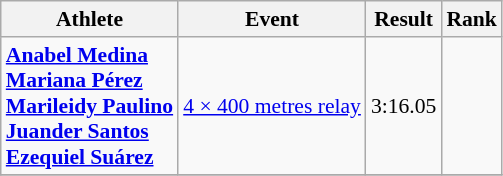<table class=wikitable style=font-size:90%;text-align:center>
<tr>
<th>Athlete</th>
<th>Event</th>
<th>Result</th>
<th>Rank</th>
</tr>
<tr>
<td align=left><strong><a href='#'>Anabel Medina</a><br><a href='#'>Mariana Pérez</a><br><a href='#'>Marileidy Paulino</a><br><a href='#'>Juander Santos</a><br><a href='#'>Ezequiel Suárez</a></strong></td>
<td align=left><a href='#'>4 × 400 metres relay</a></td>
<td>3:16.05</td>
<td></td>
</tr>
<tr>
</tr>
</table>
